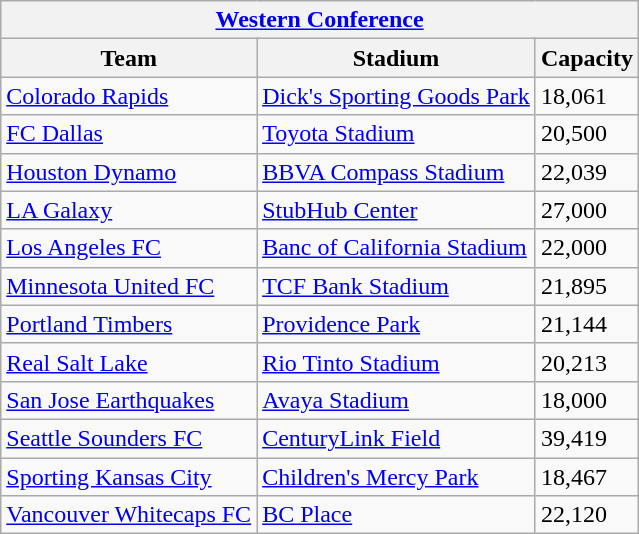<table class="wikitable" style="text-align:left">
<tr>
<th colspan=3><a href='#'>Western Conference</a></th>
</tr>
<tr>
<th>Team</th>
<th>Stadium</th>
<th>Capacity</th>
</tr>
<tr>
<td><a href='#'>Colorado Rapids</a></td>
<td><a href='#'>Dick's Sporting Goods Park</a></td>
<td>18,061</td>
</tr>
<tr>
<td><a href='#'>FC Dallas</a></td>
<td><a href='#'>Toyota Stadium</a></td>
<td>20,500</td>
</tr>
<tr>
<td><a href='#'>Houston Dynamo</a></td>
<td><a href='#'>BBVA Compass Stadium</a></td>
<td>22,039</td>
</tr>
<tr>
<td><a href='#'>LA Galaxy</a></td>
<td><a href='#'>StubHub Center</a></td>
<td>27,000</td>
</tr>
<tr>
<td><a href='#'>Los Angeles FC</a></td>
<td><a href='#'>Banc of California Stadium</a></td>
<td>22,000</td>
</tr>
<tr>
<td><a href='#'>Minnesota United FC</a></td>
<td><a href='#'>TCF Bank Stadium</a></td>
<td>21,895</td>
</tr>
<tr>
<td><a href='#'>Portland Timbers</a></td>
<td><a href='#'>Providence Park</a></td>
<td>21,144</td>
</tr>
<tr>
<td><a href='#'>Real Salt Lake</a></td>
<td><a href='#'>Rio Tinto Stadium</a></td>
<td>20,213</td>
</tr>
<tr>
<td><a href='#'>San Jose Earthquakes</a></td>
<td><a href='#'>Avaya Stadium</a></td>
<td>18,000</td>
</tr>
<tr>
<td><a href='#'>Seattle Sounders FC</a></td>
<td><a href='#'>CenturyLink Field</a></td>
<td>39,419</td>
</tr>
<tr>
<td><a href='#'>Sporting Kansas City</a></td>
<td><a href='#'>Children's Mercy Park</a></td>
<td>18,467</td>
</tr>
<tr>
<td><a href='#'>Vancouver Whitecaps FC</a></td>
<td><a href='#'>BC Place</a></td>
<td>22,120</td>
</tr>
</table>
